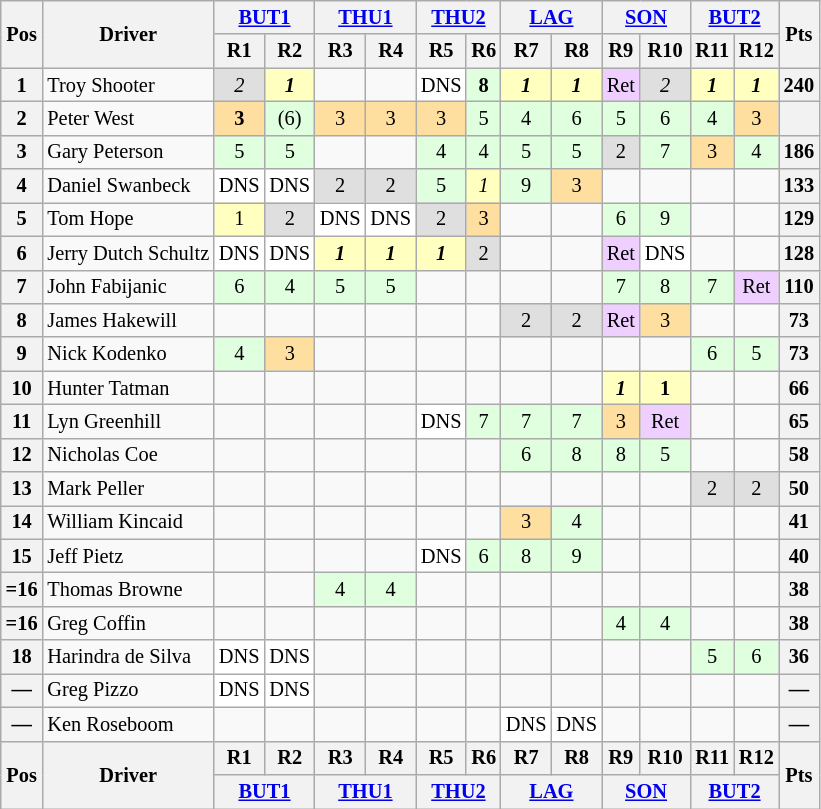<table class="wikitable" style="font-size:85%; text-align:center">
<tr>
<th rowspan="2" valign="middle">Pos</th>
<th rowspan="2" valign="middle">Driver</th>
<th colspan="2"><a href='#'>BUT1</a></th>
<th colspan="2"><a href='#'>THU1</a></th>
<th colspan="2"><a href='#'>THU2</a></th>
<th colspan="2"><a href='#'>LAG</a></th>
<th colspan="2"><a href='#'>SON</a></th>
<th colspan="2"><a href='#'>BUT2</a></th>
<th rowspan="2" valign="middle">Pts</th>
</tr>
<tr>
<th>R1</th>
<th>R2</th>
<th>R3</th>
<th>R4</th>
<th>R5</th>
<th>R6</th>
<th>R7</th>
<th>R8</th>
<th>R9</th>
<th>R10</th>
<th>R11</th>
<th>R12</th>
</tr>
<tr>
<th>1</th>
<td align="left"> Troy Shooter</td>
<td style="background:#DFDFDF;"><em>2</em></td>
<td style="background:#FFFFBF;"><strong><em>1</em></strong></td>
<td></td>
<td></td>
<td style="background:#FFFFFF;">DNS</td>
<td style="background:#DFFFDF;"><strong>8</strong></td>
<td style="background:#FFFFBF;"><strong><em>1</em></strong></td>
<td style="background:#FFFFBF;"><strong><em>1</em></strong></td>
<td style="background:#EFCFFF;">Ret</td>
<td style="background:#DFDFDF;"><em>2</em></td>
<td style="background:#FFFFBF;"><strong><em>1</em></strong></td>
<td style="background:#FFFFBF;"><strong><em>1</em></strong></td>
<th>240</th>
</tr>
<tr>
<th>2</th>
<td align="left"> Peter West</td>
<td style="background:#FFDF9F;"><strong>3</strong></td>
<td style="background:#DFFFDF;">(6)</td>
<td style="background:#FFDF9F;">3</td>
<td style="background:#FFDF9F;">3</td>
<td style="background:#FFDF9F;">3</td>
<td style="background:#DFFFDF;">5</td>
<td style="background:#DFFFDF;">4</td>
<td style="background:#DFFFDF;">6</td>
<td style="background:#DFFFDF;">5</td>
<td style="background:#DFFFDF;">6</td>
<td style="background:#DFFFDF;">4</td>
<td style="background:#FFDF9F;">3</td>
<th></th>
</tr>
<tr>
<th>3</th>
<td align="left"> Gary Peterson</td>
<td style="background:#DFFFDF;">5</td>
<td style="background:#DFFFDF;">5</td>
<td></td>
<td></td>
<td style="background:#DFFFDF;">4</td>
<td style="background:#DFFFDF;">4</td>
<td style="background:#DFFFDF;">5</td>
<td style="background:#DFFFDF;">5</td>
<td style="background:#DFDFDF;">2</td>
<td style="background:#DFFFDF;">7</td>
<td style="background:#FFDF9F;">3</td>
<td style="background:#DFFFDF;">4</td>
<th>186</th>
</tr>
<tr>
<th>4</th>
<td align="left"> Daniel Swanbeck</td>
<td style="background:#FFFFFF;">DNS</td>
<td style="background:#FFFFFF;">DNS</td>
<td style="background:#DFDFDF;">2</td>
<td style="background:#DFDFDF;">2</td>
<td style="background:#DFFFDF;">5</td>
<td style="background:#FFFFBF;"><em>1</em></td>
<td style="background:#DFFFDF;">9</td>
<td style="background:#FFDF9F;">3</td>
<td></td>
<td></td>
<td></td>
<td></td>
<th>133</th>
</tr>
<tr>
<th>5</th>
<td align="left"> Tom Hope</td>
<td style="background:#FFFFBF;">1</td>
<td style="background:#DFDFDF;">2</td>
<td style="background:#FFFFFF;">DNS</td>
<td style="background:#FFFFFF;">DNS</td>
<td style="background:#DFDFDF;">2</td>
<td style="background:#FFDF9F;">3</td>
<td></td>
<td></td>
<td style="background:#DFFFDF;">6</td>
<td style="background:#DFFFDF;">9</td>
<td></td>
<td></td>
<th>129</th>
</tr>
<tr>
<th>6</th>
<td align="left"> Jerry Dutch Schultz</td>
<td style="background:#FFFFFF;">DNS</td>
<td style="background:#FFFFFF;">DNS</td>
<td style="background:#FFFFBF;"><strong><em>1</em></strong></td>
<td style="background:#FFFFBF;"><strong><em>1</em></strong></td>
<td style="background:#FFFFBF;"><strong><em>1</em></strong></td>
<td style="background:#DFDFDF;">2</td>
<td></td>
<td></td>
<td style="background:#EFCFFF;">Ret</td>
<td style="background:#FFFFFF;">DNS</td>
<td></td>
<td></td>
<th>128</th>
</tr>
<tr>
<th>7</th>
<td align="left"> John Fabijanic</td>
<td style="background:#DFFFDF;">6</td>
<td style="background:#DFFFDF;">4</td>
<td style="background:#DFFFDF;">5</td>
<td style="background:#DFFFDF;">5</td>
<td></td>
<td></td>
<td></td>
<td></td>
<td style="background:#DFFFDF;">7</td>
<td style="background:#DFFFDF;">8</td>
<td style="background:#DFFFDF;">7</td>
<td style="background:#EFCFFF;">Ret</td>
<th>110</th>
</tr>
<tr>
<th>8</th>
<td align="left"> James Hakewill</td>
<td></td>
<td></td>
<td></td>
<td></td>
<td></td>
<td></td>
<td style="background:#DFDFDF;">2</td>
<td style="background:#DFDFDF;">2</td>
<td style="background:#EFCFFF;">Ret</td>
<td style="background:#FFDF9F;">3</td>
<td></td>
<td></td>
<th>73</th>
</tr>
<tr>
<th>9</th>
<td nowrap="" align="left"> Nick Kodenko</td>
<td style="background:#DFFFDF;">4</td>
<td style="background:#FFDF9F;">3</td>
<td></td>
<td></td>
<td></td>
<td></td>
<td></td>
<td></td>
<td></td>
<td></td>
<td style="background:#DFFFDF;">6</td>
<td style="background:#DFFFDF;">5</td>
<th>73</th>
</tr>
<tr>
<th>10</th>
<td align="left"> Hunter Tatman</td>
<td></td>
<td></td>
<td></td>
<td></td>
<td></td>
<td></td>
<td></td>
<td></td>
<td style="background:#FFFFBF;"><strong><em>1</em></strong></td>
<td style="background:#FFFFBF;"><strong>1</strong></td>
<td></td>
<td></td>
<th>66</th>
</tr>
<tr>
<th>11</th>
<td align="left"> Lyn Greenhill</td>
<td></td>
<td></td>
<td></td>
<td></td>
<td style="background:#FFFFFF;">DNS</td>
<td style="background:#DFFFDF;">7</td>
<td style="background:#DFFFDF;">7</td>
<td style="background:#DFFFDF;">7</td>
<td style="background:#FFDF9F;">3</td>
<td style="background:#EFCFFF;">Ret</td>
<td></td>
<td></td>
<th>65</th>
</tr>
<tr>
<th>12</th>
<td align="left"> Nicholas Coe</td>
<td></td>
<td></td>
<td></td>
<td></td>
<td></td>
<td></td>
<td style="background:#DFFFDF;">6</td>
<td style="background:#DFFFDF;">8</td>
<td style="background:#DFFFDF;">8</td>
<td style="background:#DFFFDF;">5</td>
<td></td>
<td></td>
<th>58</th>
</tr>
<tr>
<th>13</th>
<td align="left"> Mark Peller</td>
<td></td>
<td></td>
<td></td>
<td></td>
<td></td>
<td></td>
<td></td>
<td></td>
<td></td>
<td></td>
<td style="background:#DFDFDF;">2</td>
<td style="background:#DFDFDF;">2</td>
<th>50</th>
</tr>
<tr>
<th>14</th>
<td align="left"> William Kincaid</td>
<td></td>
<td></td>
<td></td>
<td></td>
<td></td>
<td></td>
<td style="background:#FFDF9F;">3</td>
<td style="background:#DFFFDF;">4</td>
<td></td>
<td></td>
<td></td>
<td></td>
<th>41</th>
</tr>
<tr>
<th>15</th>
<td align="left"> Jeff Pietz</td>
<td></td>
<td></td>
<td></td>
<td></td>
<td style="background:#FFFFFF;">DNS</td>
<td style="background:#DFFFDF;">6</td>
<td style="background:#DFFFDF;">8</td>
<td style="background:#DFFFDF;">9</td>
<td></td>
<td></td>
<td></td>
<td></td>
<th>40</th>
</tr>
<tr>
<th>=16</th>
<td align="left"> Thomas Browne</td>
<td></td>
<td></td>
<td style="background:#DFFFDF;">4</td>
<td style="background:#DFFFDF;">4</td>
<td></td>
<td></td>
<td></td>
<td></td>
<td></td>
<td></td>
<td></td>
<td></td>
<th>38</th>
</tr>
<tr>
<th>=16</th>
<td align="left"> Greg Coffin</td>
<td></td>
<td></td>
<td></td>
<td></td>
<td></td>
<td></td>
<td></td>
<td></td>
<td style="background:#DFFFDF;">4</td>
<td style="background:#DFFFDF;">4</td>
<td></td>
<td></td>
<th>38</th>
</tr>
<tr>
<th>18</th>
<td align="left"> Harindra de Silva</td>
<td style="background:#FFFFFF;">DNS</td>
<td style="background:#FFFFFF;">DNS</td>
<td></td>
<td></td>
<td></td>
<td></td>
<td></td>
<td></td>
<td></td>
<td></td>
<td style="background:#DFFFDF;">5</td>
<td style="background:#DFFFDF;">6</td>
<th>36</th>
</tr>
<tr>
<th>—</th>
<td align="left"> Greg Pizzo</td>
<td style="background:#FFFFFF;">DNS</td>
<td style="background:#FFFFFF;">DNS</td>
<td></td>
<td></td>
<td></td>
<td></td>
<td></td>
<td></td>
<td></td>
<td></td>
<td></td>
<td></td>
<th>—</th>
</tr>
<tr>
<th>—</th>
<td align="left"> Ken Roseboom</td>
<td></td>
<td></td>
<td></td>
<td></td>
<td></td>
<td></td>
<td style="background:#FFFFFF;">DNS</td>
<td style="background:#FFFFFF;">DNS</td>
<td></td>
<td></td>
<td></td>
<td></td>
<th>—</th>
</tr>
<tr>
<th rowspan="2">Pos</th>
<th rowspan="2">Driver</th>
<th>R1</th>
<th>R2</th>
<th>R3</th>
<th>R4</th>
<th>R5</th>
<th>R6</th>
<th>R7</th>
<th>R8</th>
<th>R9</th>
<th>R10</th>
<th>R11</th>
<th>R12</th>
<th rowspan="2">Pts</th>
</tr>
<tr valign="top">
<th colspan="2"><a href='#'>BUT1</a></th>
<th colspan="2"><a href='#'>THU1</a></th>
<th colspan="2"><a href='#'>THU2</a></th>
<th colspan="2"><a href='#'>LAG</a></th>
<th colspan="2"><a href='#'>SON</a></th>
<th colspan="2"><a href='#'>BUT2</a></th>
</tr>
</table>
